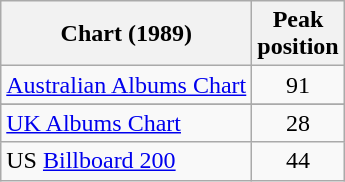<table class="wikitable sortable plainrowheaders" style="text-align:center">
<tr>
<th scope="col">Chart (1989)</th>
<th scope="col">Peak<br> position</th>
</tr>
<tr>
<td align="left"><a href='#'>Australian Albums Chart</a></td>
<td align="center">91</td>
</tr>
<tr>
</tr>
<tr>
<td align="left"><a href='#'>UK Albums Chart</a></td>
<td align="center">28</td>
</tr>
<tr>
<td align="left">US <a href='#'>Billboard 200</a></td>
<td align="center">44</td>
</tr>
</table>
